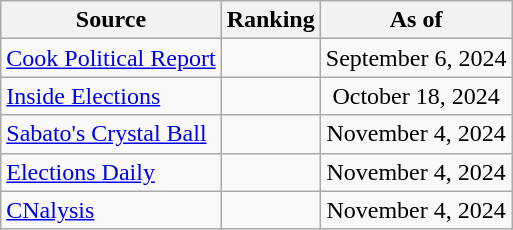<table class="wikitable" style="text-align:center">
<tr>
<th>Source</th>
<th>Ranking</th>
<th>As of</th>
</tr>
<tr>
<td align=left><a href='#'>Cook Political Report</a></td>
<td></td>
<td>September 6, 2024</td>
</tr>
<tr>
<td align=left><a href='#'>Inside Elections</a></td>
<td></td>
<td>October 18, 2024</td>
</tr>
<tr>
<td align=left><a href='#'>Sabato's Crystal Ball</a></td>
<td></td>
<td>November 4, 2024</td>
</tr>
<tr>
<td align=left><a href='#'>Elections Daily</a></td>
<td></td>
<td>November 4, 2024</td>
</tr>
<tr>
<td align=left><a href='#'>CNalysis</a></td>
<td></td>
<td>November 4, 2024</td>
</tr>
</table>
